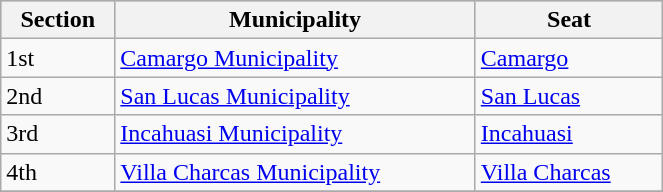<table class="wikitable" border="1" style="width:35%;" border="1">
<tr bgcolor=silver>
<th>Section</th>
<th>Municipality</th>
<th>Seat</th>
</tr>
<tr>
<td>1st</td>
<td><a href='#'>Camargo Municipality</a></td>
<td><a href='#'>Camargo</a></td>
</tr>
<tr>
<td>2nd</td>
<td><a href='#'>San Lucas Municipality</a></td>
<td><a href='#'>San Lucas</a></td>
</tr>
<tr>
<td>3rd</td>
<td><a href='#'>Incahuasi Municipality</a></td>
<td><a href='#'>Incahuasi</a></td>
</tr>
<tr>
<td>4th</td>
<td><a href='#'>Villa Charcas Municipality</a></td>
<td><a href='#'>Villa Charcas</a></td>
</tr>
<tr>
</tr>
</table>
